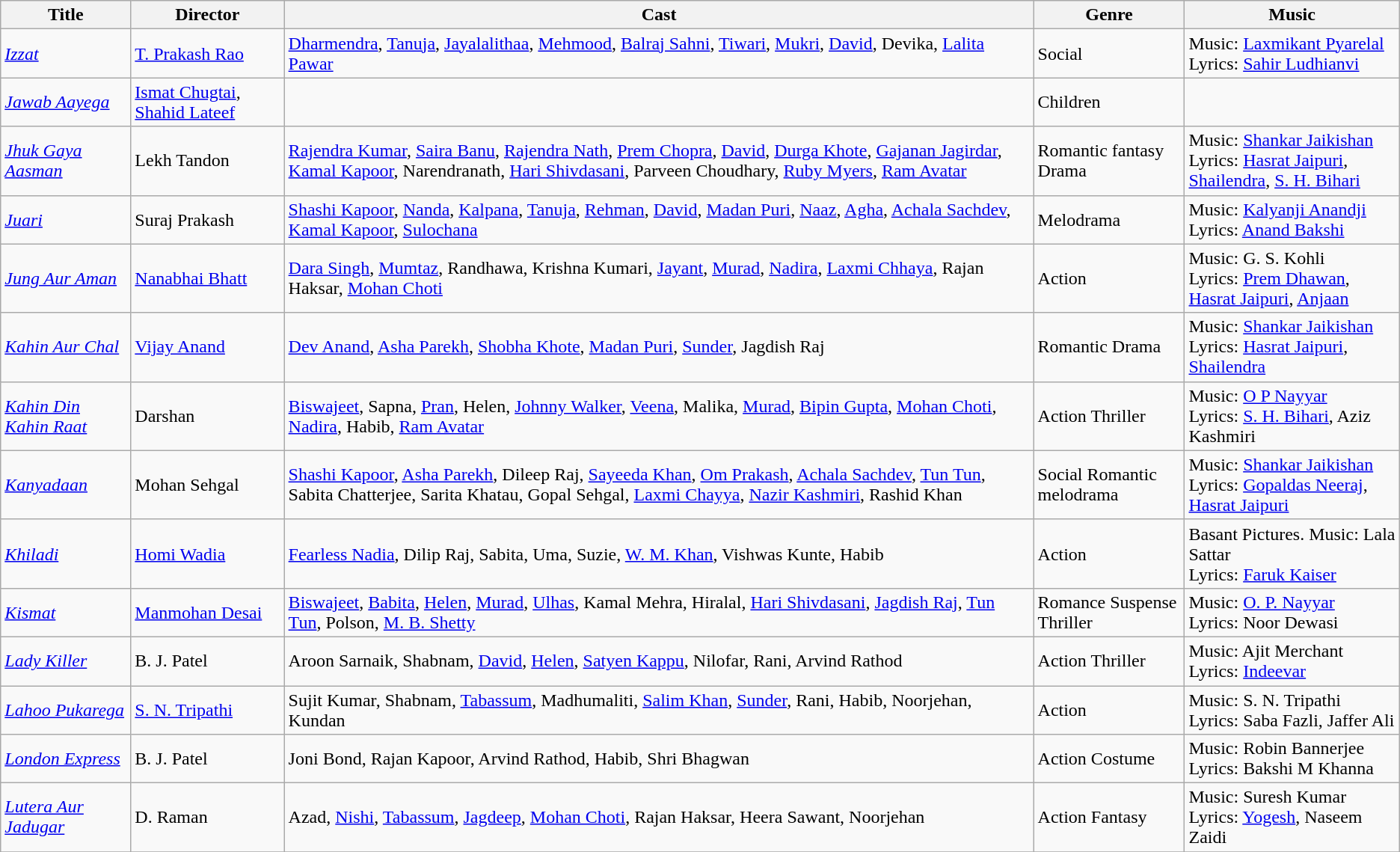<table class="wikitable">
<tr>
<th>Title</th>
<th>Director</th>
<th>Cast</th>
<th>Genre</th>
<th>Music</th>
</tr>
<tr>
<td><em><a href='#'>Izzat</a></em></td>
<td><a href='#'>T. Prakash Rao</a></td>
<td><a href='#'>Dharmendra</a>, <a href='#'>Tanuja</a>, <a href='#'>Jayalalithaa</a>, <a href='#'>Mehmood</a>, <a href='#'>Balraj Sahni</a>, <a href='#'>Tiwari</a>, <a href='#'>Mukri</a>, <a href='#'>David</a>, Devika, <a href='#'>Lalita Pawar</a></td>
<td>Social</td>
<td>Music: <a href='#'>Laxmikant Pyarelal</a><br>Lyrics: <a href='#'>Sahir Ludhianvi</a></td>
</tr>
<tr>
<td><em><a href='#'>Jawab Aayega</a></em></td>
<td><a href='#'>Ismat Chugtai</a>, <a href='#'>Shahid Lateef</a></td>
<td></td>
<td>Children</td>
<td></td>
</tr>
<tr>
<td><em><a href='#'>Jhuk Gaya Aasman</a></em></td>
<td>Lekh Tandon</td>
<td><a href='#'>Rajendra Kumar</a>, <a href='#'>Saira Banu</a>, <a href='#'>Rajendra Nath</a>, <a href='#'>Prem Chopra</a>, <a href='#'>David</a>, <a href='#'>Durga Khote</a>, <a href='#'>Gajanan Jagirdar</a>, <a href='#'>Kamal Kapoor</a>, Narendranath, <a href='#'>Hari Shivdasani</a>, Parveen Choudhary, <a href='#'>Ruby Myers</a>, <a href='#'>Ram Avatar</a></td>
<td>Romantic fantasy Drama</td>
<td>Music: <a href='#'>Shankar Jaikishan</a><br>Lyrics: <a href='#'>Hasrat Jaipuri</a>, <a href='#'>Shailendra</a>, <a href='#'>S. H. Bihari</a></td>
</tr>
<tr>
<td><em><a href='#'>Juari</a></em></td>
<td>Suraj Prakash</td>
<td><a href='#'>Shashi Kapoor</a>, <a href='#'>Nanda</a>, <a href='#'>Kalpana</a>, <a href='#'>Tanuja</a>, <a href='#'>Rehman</a>, <a href='#'>David</a>, <a href='#'>Madan Puri</a>, <a href='#'>Naaz</a>, <a href='#'>Agha</a>, <a href='#'>Achala Sachdev</a>, <a href='#'>Kamal Kapoor</a>, <a href='#'>Sulochana</a></td>
<td>Melodrama</td>
<td>Music: <a href='#'>Kalyanji Anandji</a><br>Lyrics: <a href='#'>Anand Bakshi</a></td>
</tr>
<tr>
<td><em><a href='#'>Jung Aur Aman</a></em></td>
<td><a href='#'>Nanabhai Bhatt</a></td>
<td><a href='#'>Dara Singh</a>, <a href='#'>Mumtaz</a>,  Randhawa, Krishna Kumari, <a href='#'>Jayant</a>, <a href='#'>Murad</a>, <a href='#'>Nadira</a>, <a href='#'>Laxmi Chhaya</a>, Rajan Haksar, <a href='#'>Mohan Choti</a></td>
<td>Action</td>
<td>Music:  G. S. Kohli<br>Lyrics: <a href='#'>Prem Dhawan</a>, <a href='#'>Hasrat Jaipuri</a>, <a href='#'>Anjaan</a></td>
</tr>
<tr>
<td><em><a href='#'>Kahin Aur Chal</a></em></td>
<td><a href='#'>Vijay Anand</a></td>
<td><a href='#'>Dev Anand</a>, <a href='#'>Asha Parekh</a>, <a href='#'>Shobha Khote</a>, <a href='#'>Madan Puri</a>, <a href='#'>Sunder</a>, Jagdish Raj</td>
<td>Romantic Drama</td>
<td>Music: <a href='#'>Shankar Jaikishan</a><br>Lyrics: <a href='#'>Hasrat Jaipuri</a>, <a href='#'>Shailendra</a></td>
</tr>
<tr>
<td><em><a href='#'>Kahin Din Kahin Raat</a></em></td>
<td>Darshan</td>
<td><a href='#'>Biswajeet</a>, Sapna, <a href='#'>Pran</a>, Helen, <a href='#'>Johnny Walker</a>, <a href='#'>Veena</a>, Malika, <a href='#'>Murad</a>, <a href='#'>Bipin Gupta</a>, <a href='#'>Mohan Choti</a>, <a href='#'>Nadira</a>, Habib, <a href='#'>Ram Avatar</a></td>
<td>Action Thriller</td>
<td>Music: <a href='#'>O P Nayyar</a><br>Lyrics: <a href='#'>S. H. Bihari</a>, Aziz Kashmiri</td>
</tr>
<tr>
<td><em><a href='#'>Kanyadaan</a></em></td>
<td>Mohan Sehgal</td>
<td><a href='#'>Shashi Kapoor</a>, <a href='#'>Asha Parekh</a>, Dileep Raj, <a href='#'>Sayeeda Khan</a>, <a href='#'>Om Prakash</a>, <a href='#'>Achala Sachdev</a>, <a href='#'>Tun Tun</a>, Sabita Chatterjee, Sarita Khatau, Gopal Sehgal, <a href='#'>Laxmi Chayya</a>, <a href='#'>Nazir Kashmiri</a>, Rashid Khan</td>
<td>Social Romantic melodrama</td>
<td>Music: <a href='#'>Shankar Jaikishan</a><br>Lyrics: <a href='#'>Gopaldas Neeraj</a>, <a href='#'>Hasrat Jaipuri</a></td>
</tr>
<tr>
<td><em><a href='#'>Khiladi</a></em></td>
<td><a href='#'>Homi Wadia</a></td>
<td><a href='#'>Fearless Nadia</a>, Dilip Raj, Sabita, Uma, Suzie, <a href='#'>W. M. Khan</a>, Vishwas Kunte, Habib</td>
<td>Action</td>
<td>Basant Pictures. Music: Lala Sattar<br>Lyrics: <a href='#'>Faruk Kaiser</a></td>
</tr>
<tr>
<td><em><a href='#'>Kismat</a></em></td>
<td><a href='#'>Manmohan Desai</a></td>
<td><a href='#'>Biswajeet</a>, <a href='#'>Babita</a>, <a href='#'>Helen</a>, <a href='#'>Murad</a>, <a href='#'>Ulhas</a>, Kamal Mehra, Hiralal, <a href='#'>Hari Shivdasani</a>, <a href='#'>Jagdish Raj</a>, <a href='#'>Tun Tun</a>, Polson, <a href='#'>M. B. Shetty</a></td>
<td>Romance Suspense Thriller</td>
<td>Music: <a href='#'>O. P. Nayyar</a><br>Lyrics: Noor Dewasi</td>
</tr>
<tr>
<td><em><a href='#'>Lady Killer</a></em></td>
<td>B. J. Patel</td>
<td>Aroon Sarnaik, Shabnam, <a href='#'>David</a>, <a href='#'>Helen</a>, <a href='#'>Satyen Kappu</a>, Nilofar, Rani, Arvind Rathod</td>
<td>Action Thriller</td>
<td>Music: Ajit Merchant<br>Lyrics: <a href='#'>Indeevar</a></td>
</tr>
<tr>
<td><em><a href='#'>Lahoo Pukarega</a></em></td>
<td><a href='#'>S. N. Tripathi</a></td>
<td>Sujit Kumar, Shabnam, <a href='#'>Tabassum</a>, Madhumaliti, <a href='#'>Salim Khan</a>, <a href='#'>Sunder</a>, Rani, Habib, Noorjehan, Kundan</td>
<td>Action</td>
<td>Music: S. N. Tripathi<br>Lyrics: Saba Fazli, Jaffer Ali</td>
</tr>
<tr>
<td><em><a href='#'>London Express</a></em></td>
<td>B. J. Patel</td>
<td>Joni Bond, Rajan Kapoor, Arvind Rathod, Habib, Shri Bhagwan</td>
<td>Action Costume</td>
<td>Music: Robin Bannerjee <br>Lyrics: Bakshi M Khanna</td>
</tr>
<tr>
<td><em><a href='#'>Lutera Aur Jadugar</a></em></td>
<td>D. Raman</td>
<td>Azad, <a href='#'>Nishi</a>, <a href='#'>Tabassum</a>, <a href='#'>Jagdeep</a>, <a href='#'>Mohan Choti</a>, Rajan Haksar, Heera Sawant, Noorjehan</td>
<td>Action Fantasy</td>
<td>Music:  Suresh Kumar<br>Lyrics: <a href='#'>Yogesh</a>, Naseem Zaidi</td>
</tr>
<tr>
</tr>
</table>
